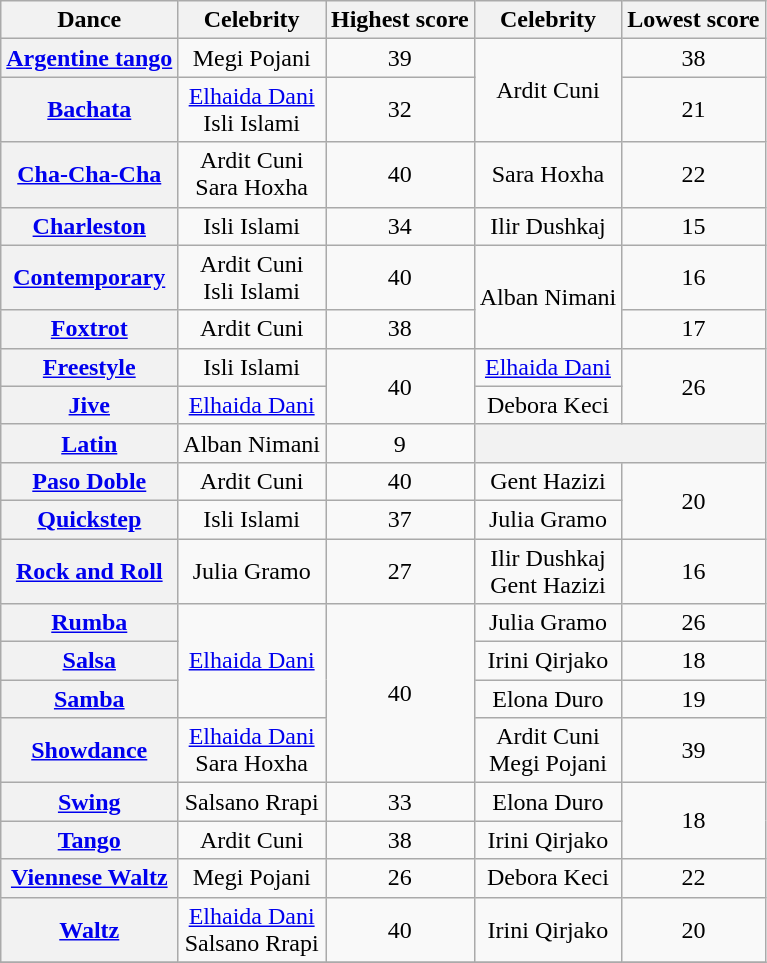<table class="wikitable sortable" style="text-align:center">
<tr>
<th>Dance</th>
<th class="sortable">Celebrity</th>
<th>Highest score</th>
<th class="sortable">Celebrity</th>
<th>Lowest score</th>
</tr>
<tr>
<th><a href='#'>Argentine tango</a></th>
<td>Megi Pojani</td>
<td>39</td>
<td rowspan="2">Ardit Cuni</td>
<td>38</td>
</tr>
<tr>
<th><a href='#'>Bachata</a></th>
<td><a href='#'>Elhaida Dani</a><br>Isli Islami</td>
<td>32</td>
<td>21</td>
</tr>
<tr>
<th><a href='#'>Cha-Cha-Cha</a></th>
<td>Ardit Cuni<br>Sara Hoxha</td>
<td>40</td>
<td>Sara Hoxha</td>
<td>22</td>
</tr>
<tr>
<th><a href='#'>Charleston</a></th>
<td>Isli Islami</td>
<td>34</td>
<td>Ilir Dushkaj</td>
<td>15</td>
</tr>
<tr>
<th><a href='#'>Contemporary</a></th>
<td>Ardit Cuni<br>Isli Islami</td>
<td>40</td>
<td rowspan="2">Alban Nimani</td>
<td>16</td>
</tr>
<tr>
<th><a href='#'>Foxtrot</a></th>
<td>Ardit Cuni</td>
<td>38</td>
<td>17</td>
</tr>
<tr>
<th><a href='#'>Freestyle</a></th>
<td>Isli Islami</td>
<td rowspan="2">40</td>
<td><a href='#'>Elhaida Dani</a></td>
<td rowspan="2">26</td>
</tr>
<tr>
<th><a href='#'>Jive</a></th>
<td><a href='#'>Elhaida Dani</a></td>
<td>Debora Keci</td>
</tr>
<tr>
<th><a href='#'>Latin</a></th>
<td>Alban Nimani</td>
<td>9</td>
<th colspan="2"></th>
</tr>
<tr>
<th><a href='#'>Paso Doble</a></th>
<td>Ardit Cuni</td>
<td>40</td>
<td>Gent Hazizi</td>
<td rowspan="2">20</td>
</tr>
<tr>
<th><a href='#'>Quickstep</a></th>
<td>Isli Islami</td>
<td>37</td>
<td>Julia Gramo</td>
</tr>
<tr>
<th><a href='#'>Rock and Roll</a></th>
<td>Julia Gramo</td>
<td>27</td>
<td>Ilir Dushkaj<br>Gent Hazizi</td>
<td>16</td>
</tr>
<tr>
<th><a href='#'>Rumba</a></th>
<td rowspan="3"><a href='#'>Elhaida Dani</a></td>
<td rowspan="4">40</td>
<td>Julia Gramo</td>
<td>26</td>
</tr>
<tr>
<th><a href='#'>Salsa</a></th>
<td>Irini Qirjako</td>
<td>18</td>
</tr>
<tr>
<th><a href='#'>Samba</a></th>
<td>Elona Duro</td>
<td>19</td>
</tr>
<tr>
<th><a href='#'>Showdance</a></th>
<td><a href='#'>Elhaida Dani</a><br>Sara Hoxha</td>
<td>Ardit Cuni<br>Megi Pojani</td>
<td>39</td>
</tr>
<tr>
<th><a href='#'>Swing</a></th>
<td>Salsano Rrapi</td>
<td>33</td>
<td>Elona Duro</td>
<td rowspan="2">18</td>
</tr>
<tr>
<th><a href='#'>Tango</a></th>
<td>Ardit Cuni</td>
<td>38</td>
<td>Irini Qirjako</td>
</tr>
<tr>
<th><a href='#'>Viennese Waltz</a></th>
<td>Megi Pojani</td>
<td>26</td>
<td>Debora Keci</td>
<td>22</td>
</tr>
<tr>
<th><a href='#'>Waltz</a></th>
<td><a href='#'>Elhaida Dani</a><br>Salsano Rrapi</td>
<td>40</td>
<td>Irini Qirjako</td>
<td>20</td>
</tr>
<tr>
</tr>
</table>
